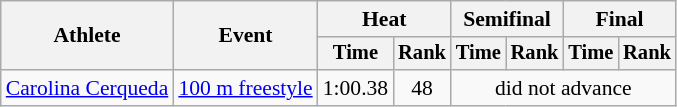<table class=wikitable style="font-size:90%">
<tr>
<th rowspan="2">Athlete</th>
<th rowspan="2">Event</th>
<th colspan="2">Heat</th>
<th colspan="2">Semifinal</th>
<th colspan="2">Final</th>
</tr>
<tr style="font-size:95%">
<th>Time</th>
<th>Rank</th>
<th>Time</th>
<th>Rank</th>
<th>Time</th>
<th>Rank</th>
</tr>
<tr align=center>
<td align=left><a href='#'>Carolina Cerqueda</a></td>
<td align=left><a href='#'>100 m freestyle</a></td>
<td>1:00.38</td>
<td>48</td>
<td colspan=4>did not advance</td>
</tr>
</table>
